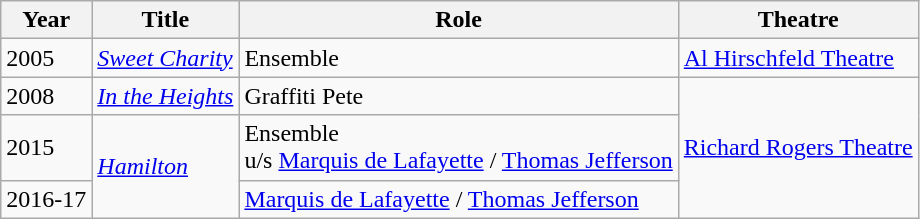<table class="wikitable sortable">
<tr>
<th>Year</th>
<th>Title</th>
<th>Role</th>
<th>Theatre</th>
</tr>
<tr>
<td>2005</td>
<td><em><a href='#'>Sweet Charity</a></em></td>
<td>Ensemble</td>
<td><a href='#'>Al Hirschfeld Theatre</a></td>
</tr>
<tr>
<td>2008</td>
<td><em><a href='#'>In the Heights</a></em></td>
<td>Graffiti Pete</td>
<td rowspan="3"><a href='#'>Richard Rogers Theatre</a></td>
</tr>
<tr>
<td>2015</td>
<td rowspan="2"><a href='#'><em>Hamilton</em></a></td>
<td>Ensemble<br>u/s <a href='#'>Marquis de Lafayette</a> / <a href='#'>Thomas Jefferson</a></td>
</tr>
<tr>
<td>2016-17</td>
<td><a href='#'>Marquis de Lafayette</a> / <a href='#'>Thomas Jefferson</a></td>
</tr>
</table>
